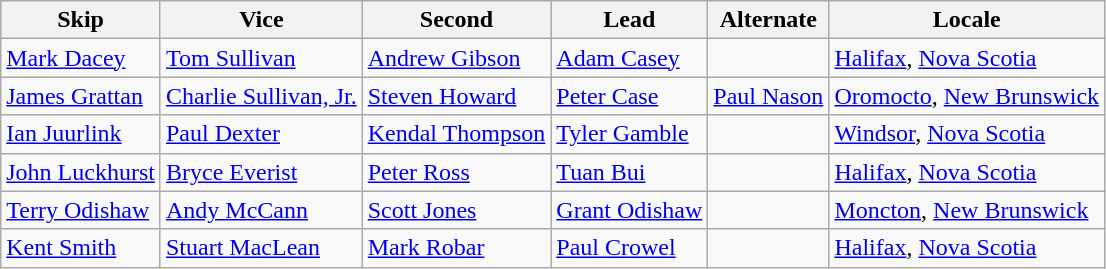<table class="wikitable">
<tr>
<th>Skip</th>
<th>Vice</th>
<th>Second</th>
<th>Lead</th>
<th>Alternate</th>
<th>Locale</th>
</tr>
<tr>
<td><a href='#'>Mark Dacey</a></td>
<td><a href='#'>Tom Sullivan</a></td>
<td><a href='#'>Andrew Gibson</a></td>
<td><a href='#'>Adam Casey</a></td>
<td></td>
<td><a href='#'>Halifax</a>, <a href='#'>Nova Scotia</a></td>
</tr>
<tr>
<td><a href='#'>James Grattan</a></td>
<td><a href='#'>Charlie Sullivan, Jr.</a></td>
<td><a href='#'>Steven Howard</a></td>
<td><a href='#'>Peter Case</a></td>
<td><a href='#'>Paul Nason</a></td>
<td> <a href='#'>Oromocto</a>, <a href='#'>New Brunswick</a></td>
</tr>
<tr>
<td><a href='#'>Ian Juurlink</a></td>
<td><a href='#'>Paul Dexter</a></td>
<td><a href='#'>Kendal Thompson</a></td>
<td><a href='#'>Tyler Gamble</a></td>
<td></td>
<td> <a href='#'>Windsor</a>, <a href='#'>Nova Scotia</a></td>
</tr>
<tr>
<td><a href='#'>John Luckhurst</a></td>
<td><a href='#'>Bryce Everist</a></td>
<td><a href='#'>Peter Ross</a></td>
<td><a href='#'>Tuan Bui</a></td>
<td></td>
<td> <a href='#'>Halifax</a>, <a href='#'>Nova Scotia</a></td>
</tr>
<tr>
<td><a href='#'>Terry Odishaw</a></td>
<td><a href='#'>Andy McCann</a></td>
<td><a href='#'>Scott Jones</a></td>
<td><a href='#'>Grant Odishaw</a></td>
<td></td>
<td> <a href='#'>Moncton</a>, <a href='#'>New Brunswick</a></td>
</tr>
<tr>
<td><a href='#'>Kent Smith</a></td>
<td><a href='#'>Stuart MacLean</a></td>
<td><a href='#'>Mark Robar</a></td>
<td><a href='#'>Paul Crowel</a></td>
<td></td>
<td><a href='#'>Halifax</a>, <a href='#'>Nova Scotia</a></td>
</tr>
</table>
